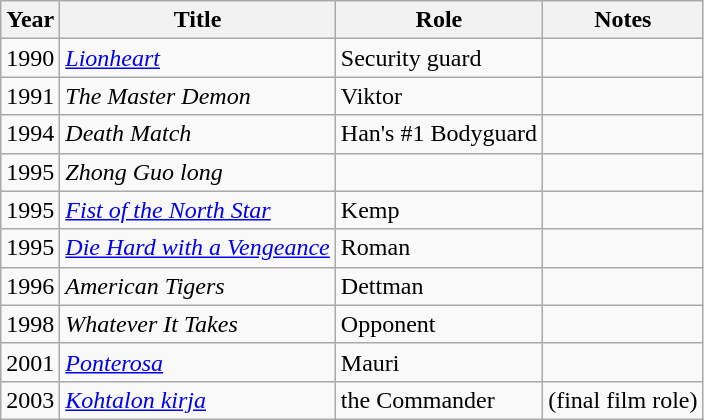<table class="wikitable">
<tr>
<th>Year</th>
<th>Title</th>
<th>Role</th>
<th>Notes</th>
</tr>
<tr>
<td>1990</td>
<td><em><a href='#'>Lionheart</a></em></td>
<td>Security guard</td>
<td></td>
</tr>
<tr>
<td>1991</td>
<td><em>The Master Demon</em></td>
<td>Viktor</td>
<td></td>
</tr>
<tr>
<td>1994</td>
<td><em>Death Match</em></td>
<td>Han's #1 Bodyguard</td>
<td></td>
</tr>
<tr>
<td>1995</td>
<td><em>Zhong Guo long</em></td>
<td></td>
<td></td>
</tr>
<tr>
<td>1995</td>
<td><em><a href='#'>Fist of the North Star</a></em></td>
<td>Kemp</td>
<td></td>
</tr>
<tr>
<td>1995</td>
<td><em><a href='#'>Die Hard with a Vengeance</a></em></td>
<td>Roman</td>
<td></td>
</tr>
<tr>
<td>1996</td>
<td><em>American Tigers</em></td>
<td>Dettman</td>
<td></td>
</tr>
<tr>
<td>1998</td>
<td><em>Whatever It Takes</em></td>
<td>Opponent</td>
<td></td>
</tr>
<tr>
<td>2001</td>
<td><em><a href='#'>Ponterosa</a></em></td>
<td>Mauri</td>
<td></td>
</tr>
<tr>
<td>2003</td>
<td><em><a href='#'>Kohtalon kirja</a></em></td>
<td>the Commander</td>
<td>(final film role)</td>
</tr>
</table>
